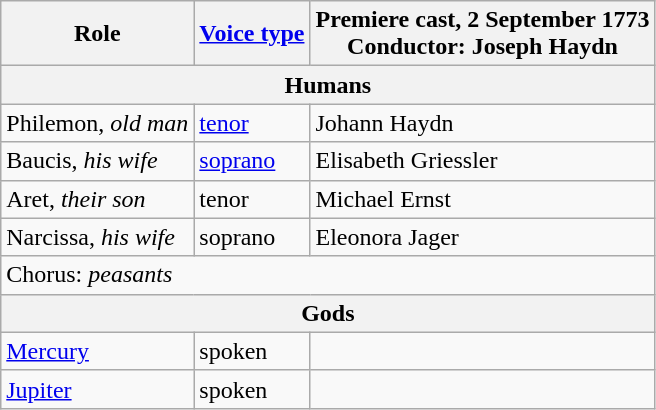<table class="wikitable">
<tr>
<th>Role</th>
<th><a href='#'>Voice type</a></th>
<th>Premiere cast, 2 September 1773<br>Conductor: Joseph Haydn</th>
</tr>
<tr>
<th colspan="3">Humans</th>
</tr>
<tr>
<td>Philemon, <em>old man</em></td>
<td><a href='#'>tenor</a></td>
<td>Johann Haydn</td>
</tr>
<tr>
<td>Baucis, <em>his wife</em></td>
<td><a href='#'>soprano</a></td>
<td>Elisabeth Griessler</td>
</tr>
<tr>
<td>Aret, <em>their son</em></td>
<td>tenor</td>
<td>Michael Ernst</td>
</tr>
<tr>
<td>Narcissa, <em>his wife</em></td>
<td>soprano</td>
<td>Eleonora Jager</td>
</tr>
<tr>
<td colspan="3">Chorus: <em>peasants</em></td>
</tr>
<tr>
<th colspan="3">Gods</th>
</tr>
<tr>
<td><a href='#'>Mercury</a></td>
<td>spoken</td>
<td></td>
</tr>
<tr>
<td><a href='#'>Jupiter</a></td>
<td>spoken</td>
</tr>
</table>
